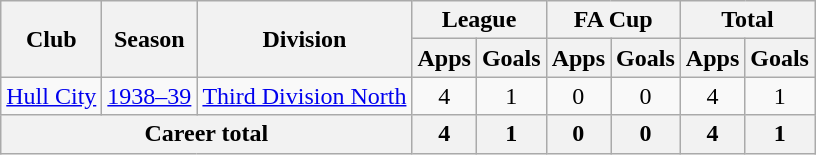<table class="wikitable" style="text-align:center;">
<tr>
<th rowspan="2">Club</th>
<th rowspan="2">Season</th>
<th rowspan="2">Division</th>
<th colspan="2">League</th>
<th colspan="2">FA Cup</th>
<th colspan="2">Total</th>
</tr>
<tr>
<th>Apps</th>
<th>Goals</th>
<th>Apps</th>
<th>Goals</th>
<th>Apps</th>
<th>Goals</th>
</tr>
<tr>
<td><a href='#'>Hull City</a></td>
<td><a href='#'>1938–39</a></td>
<td><a href='#'>Third Division North</a></td>
<td>4</td>
<td>1</td>
<td>0</td>
<td>0</td>
<td>4</td>
<td>1</td>
</tr>
<tr>
<th colspan="3">Career total</th>
<th>4</th>
<th>1</th>
<th>0</th>
<th>0</th>
<th>4</th>
<th>1</th>
</tr>
</table>
